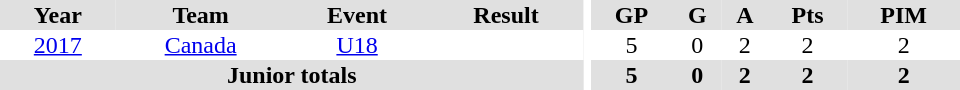<table border="0" cellpadding="1" cellspacing="0" ID="Table3" style="text-align:center; width:40em">
<tr ALIGN="center" bgcolor="#e0e0e0">
<th>Year</th>
<th>Team</th>
<th>Event</th>
<th>Result</th>
<th rowspan="99" bgcolor="#ffffff"></th>
<th>GP</th>
<th>G</th>
<th>A</th>
<th>Pts</th>
<th>PIM</th>
</tr>
<tr>
<td><a href='#'>2017</a></td>
<td><a href='#'>Canada</a></td>
<td><a href='#'>U18</a></td>
<td></td>
<td>5</td>
<td>0</td>
<td>2</td>
<td>2</td>
<td>2</td>
</tr>
<tr bgcolor="#e0e0e0">
<th colspan="4">Junior totals</th>
<th>5</th>
<th>0</th>
<th>2</th>
<th>2</th>
<th>2</th>
</tr>
</table>
